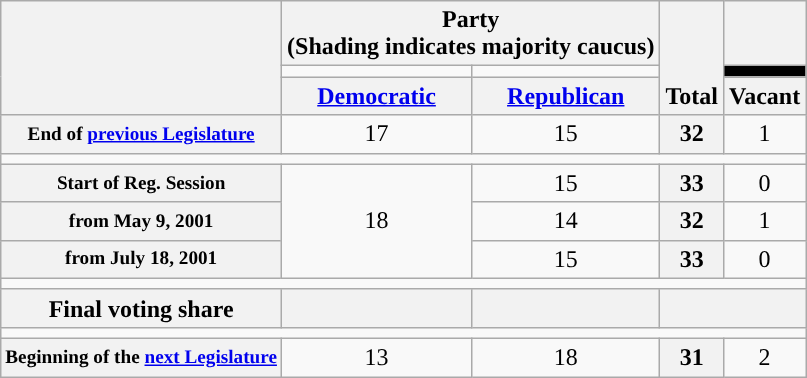<table class=wikitable style="text-align:center">
<tr style="vertical-align:bottom;">
<th rowspan=3></th>
<th colspan=2>Party <div>(Shading indicates majority caucus)</div></th>
<th rowspan=3>Total</th>
<th></th>
</tr>
<tr style="height:5px">
<td style="background-color:"></td>
<td style="background-color:"></td>
<td style="background-color:black"></td>
</tr>
<tr>
<th><a href='#'>Democratic</a></th>
<th><a href='#'>Republican</a></th>
<th>Vacant</th>
</tr>
<tr>
<th nowrap style="font-size:80%">End of <a href='#'>previous Legislature</a></th>
<td>17</td>
<td>15</td>
<th>32</th>
<td>1</td>
</tr>
<tr>
<td colspan=5></td>
</tr>
<tr>
<th nowrap style="font-size:80%">Start of Reg. Session</th>
<td rowspan="3" >18</td>
<td>15</td>
<th>33</th>
<td>0</td>
</tr>
<tr>
<th nowrap style="font-size:80%">from May 9, 2001</th>
<td>14</td>
<th>32</th>
<td>1</td>
</tr>
<tr>
<th nowrap style="font-size:80%">from July 18, 2001</th>
<td>15</td>
<th>33</th>
<td>0</td>
</tr>
<tr>
<td colspan=5></td>
</tr>
<tr>
<th>Final voting share</th>
<th></th>
<th></th>
<th colspan=2></th>
</tr>
<tr>
<td colspan=5></td>
</tr>
<tr>
<th style="white-space:nowrap; font-size:80%;">Beginning of the <a href='#'>next Legislature</a></th>
<td>13</td>
<td>18</td>
<th>31</th>
<td>2</td>
</tr>
</table>
